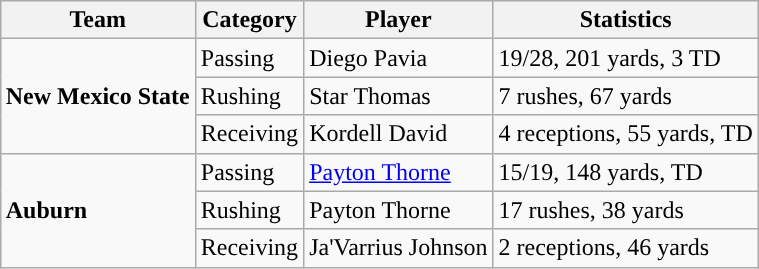<table class="wikitable" style="float: right;">
<tr>
<th>Team</th>
<th>Category</th>
<th>Player</th>
<th>Statistics</th>
</tr>
<tr>
<td rowspan=3><strong>New Mexico State</strong></td>
<td>Passing</td>
<td>Diego Pavia</td>
<td>19/28, 201 yards, 3 TD</td>
</tr>
<tr>
<td>Rushing</td>
<td>Star Thomas</td>
<td>7 rushes, 67 yards</td>
</tr>
<tr>
<td>Receiving</td>
<td>Kordell David</td>
<td>4 receptions, 55 yards, TD</td>
</tr>
<tr>
<td rowspan=3><strong>Auburn</strong></td>
<td>Passing</td>
<td><a href='#'>Payton Thorne</a></td>
<td>15/19, 148 yards, TD</td>
</tr>
<tr>
<td>Rushing</td>
<td>Payton Thorne</td>
<td>17 rushes, 38 yards</td>
</tr>
<tr>
<td>Receiving</td>
<td>Ja'Varrius Johnson</td>
<td>2 receptions, 46 yards</td>
</tr>
</table>
